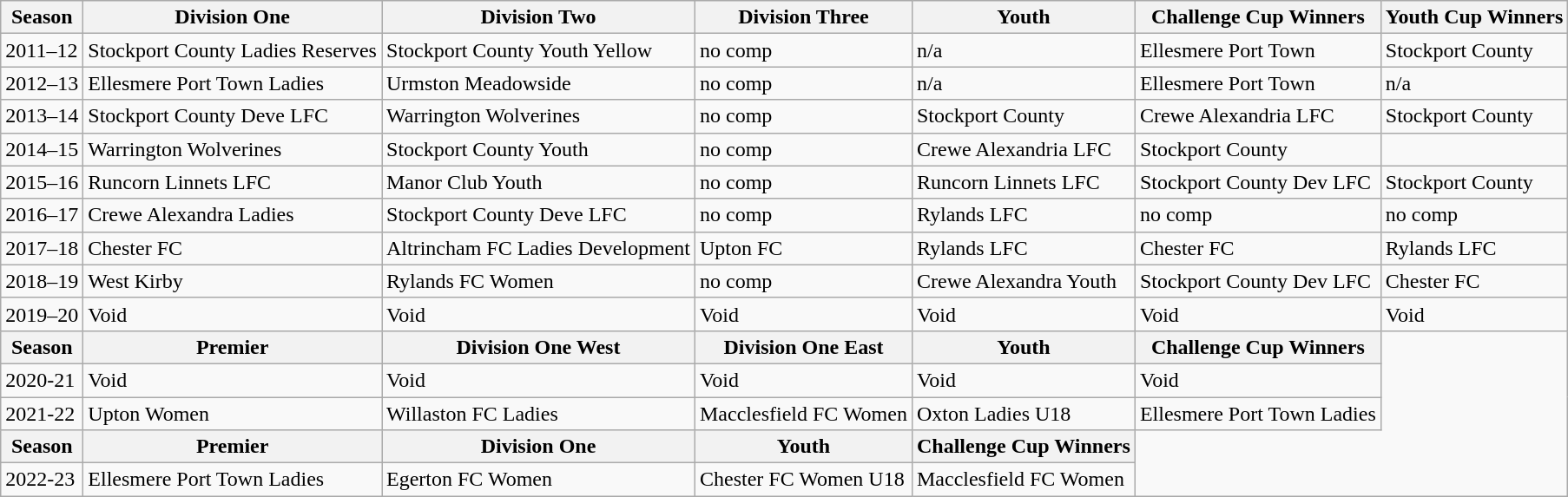<table class="wikitable">
<tr>
<th>Season</th>
<th>Division One</th>
<th>Division Two</th>
<th>Division Three</th>
<th>Youth</th>
<th>Challenge Cup Winners</th>
<th>Youth Cup Winners</th>
</tr>
<tr>
<td>2011–12</td>
<td>Stockport County Ladies Reserves</td>
<td>Stockport County Youth Yellow</td>
<td>no comp</td>
<td>n/a</td>
<td>Ellesmere Port Town</td>
<td>Stockport County</td>
</tr>
<tr>
<td>2012–13</td>
<td>Ellesmere Port Town Ladies</td>
<td>Urmston Meadowside</td>
<td>no comp</td>
<td>n/a</td>
<td>Ellesmere Port Town</td>
<td>n/a</td>
</tr>
<tr>
<td>2013–14</td>
<td>Stockport County Deve LFC</td>
<td>Warrington Wolverines</td>
<td>no comp</td>
<td>Stockport County</td>
<td>Crewe Alexandria LFC</td>
<td>Stockport County</td>
</tr>
<tr>
<td>2014–15</td>
<td>Warrington Wolverines</td>
<td>Stockport County Youth</td>
<td>no comp</td>
<td>Crewe Alexandria LFC</td>
<td>Stockport County</td>
</tr>
<tr>
<td>2015–16</td>
<td>Runcorn Linnets LFC</td>
<td>Manor Club Youth</td>
<td>no comp</td>
<td>Runcorn Linnets LFC</td>
<td>Stockport County Dev LFC</td>
<td>Stockport County</td>
</tr>
<tr>
<td>2016–17</td>
<td>Crewe Alexandra Ladies</td>
<td>Stockport County Deve LFC</td>
<td>no comp</td>
<td>Rylands LFC</td>
<td>no comp</td>
<td>no comp</td>
</tr>
<tr>
<td>2017–18</td>
<td>Chester FC</td>
<td>Altrincham FC Ladies Development</td>
<td>Upton FC</td>
<td>Rylands LFC</td>
<td>Chester FC</td>
<td>Rylands LFC</td>
</tr>
<tr>
<td>2018–19</td>
<td>West Kirby</td>
<td>Rylands FC Women</td>
<td>no comp</td>
<td>Crewe Alexandra Youth</td>
<td>Stockport County Dev LFC</td>
<td>Chester FC</td>
</tr>
<tr>
<td>2019–20</td>
<td>Void</td>
<td>Void</td>
<td>Void</td>
<td>Void</td>
<td>Void</td>
<td>Void</td>
</tr>
<tr>
<th>Season</th>
<th>Premier</th>
<th>Division One West</th>
<th>Division One East</th>
<th>Youth</th>
<th>Challenge Cup Winners</th>
</tr>
<tr>
<td>2020-21</td>
<td>Void</td>
<td>Void</td>
<td>Void</td>
<td>Void</td>
<td>Void</td>
</tr>
<tr>
<td>2021-22</td>
<td>Upton Women</td>
<td>Willaston FC Ladies</td>
<td>Macclesfield FC Women</td>
<td>Oxton Ladies U18</td>
<td>Ellesmere Port Town Ladies</td>
</tr>
<tr>
<th>Season</th>
<th>Premier</th>
<th>Division One</th>
<th>Youth</th>
<th>Challenge Cup Winners</th>
</tr>
<tr>
<td>2022-23</td>
<td>Ellesmere Port Town Ladies</td>
<td>Egerton FC Women</td>
<td>Chester FC Women U18</td>
<td>Macclesfield FC Women</td>
</tr>
</table>
